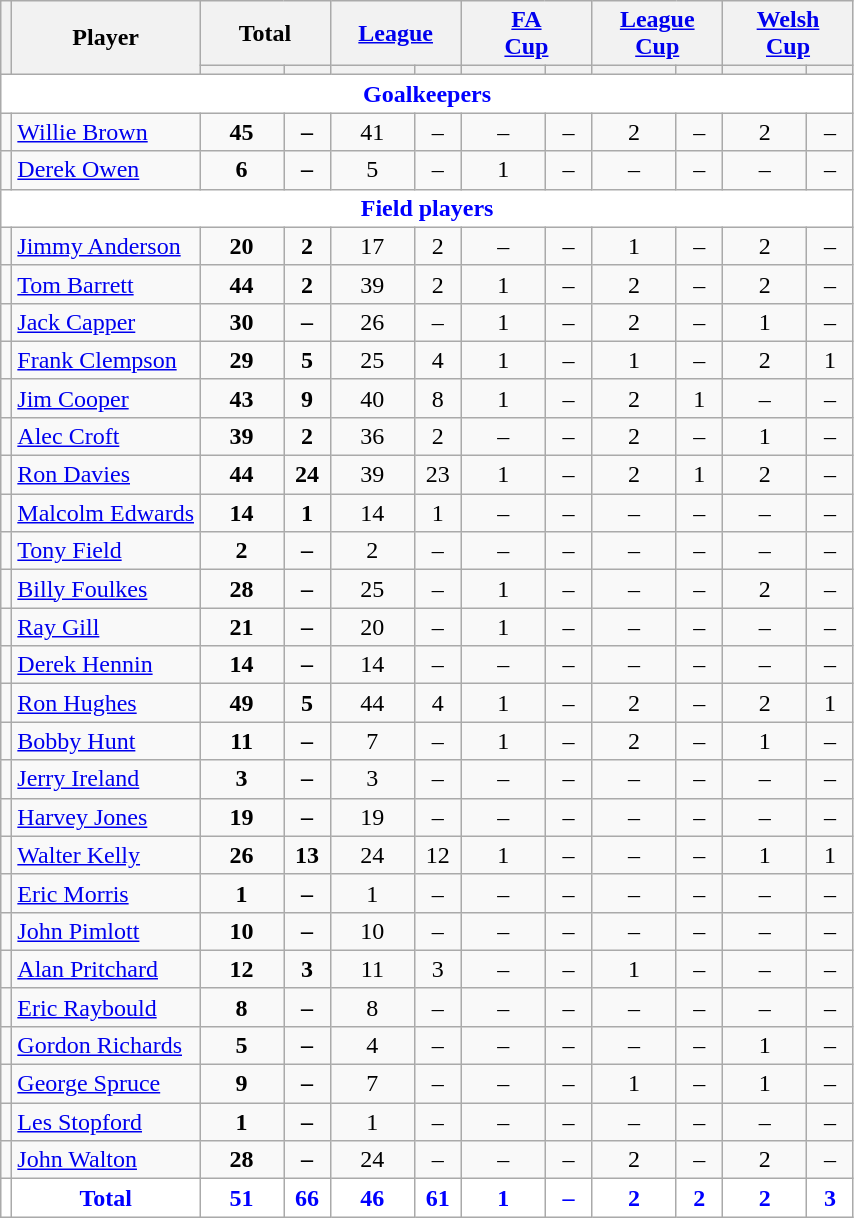<table class="wikitable"  style="text-align:center;">
<tr>
<th rowspan="2" style="font-size:80%;"></th>
<th rowspan="2">Player</th>
<th colspan="2">Total</th>
<th colspan="2"><a href='#'>League</a></th>
<th colspan="2"><a href='#'>FA<br>Cup</a></th>
<th colspan="2"><a href='#'>League<br>Cup</a></th>
<th colspan="2"><a href='#'>Welsh<br>Cup</a></th>
</tr>
<tr>
<th style="width: 50px; font-size:80%;"></th>
<th style="width: 25px; font-size:80%;"></th>
<th style="width: 50px; font-size:80%;"></th>
<th style="width: 25px; font-size:80%;"></th>
<th style="width: 50px; font-size:80%;"></th>
<th style="width: 25px; font-size:80%;"></th>
<th style="width: 50px; font-size:80%;"></th>
<th style="width: 25px; font-size:80%;"></th>
<th style="width: 50px; font-size:80%;"></th>
<th style="width: 25px; font-size:80%;"></th>
</tr>
<tr>
<td colspan="12" style="background:white; color:blue; text-align:center;"><strong>Goalkeepers</strong></td>
</tr>
<tr>
<td></td>
<td style="text-align:left;"><a href='#'>Willie Brown</a></td>
<td><strong>45</strong></td>
<td><strong>–</strong></td>
<td>41</td>
<td>–</td>
<td>–</td>
<td>–</td>
<td>2</td>
<td>–</td>
<td>2</td>
<td>–</td>
</tr>
<tr>
<td></td>
<td style="text-align:left;"><a href='#'>Derek Owen</a></td>
<td><strong>6</strong></td>
<td><strong>–</strong></td>
<td>5</td>
<td>–</td>
<td>1</td>
<td>–</td>
<td>–</td>
<td>–</td>
<td>–</td>
<td>–</td>
</tr>
<tr>
<td colspan="12" style="background:white; color:blue; text-align:center;"><strong>Field players</strong></td>
</tr>
<tr>
<td></td>
<td style="text-align:left;"><a href='#'>Jimmy Anderson</a></td>
<td><strong>20</strong></td>
<td><strong>2</strong></td>
<td>17</td>
<td>2</td>
<td>–</td>
<td>–</td>
<td>1</td>
<td>–</td>
<td>2</td>
<td>–</td>
</tr>
<tr>
<td></td>
<td style="text-align:left;"><a href='#'>Tom Barrett</a></td>
<td><strong>44</strong></td>
<td><strong>2</strong></td>
<td>39</td>
<td>2</td>
<td>1</td>
<td>–</td>
<td>2</td>
<td>–</td>
<td>2</td>
<td>–</td>
</tr>
<tr>
<td></td>
<td style="text-align:left;"><a href='#'>Jack Capper</a></td>
<td><strong>30</strong></td>
<td><strong>–</strong></td>
<td>26</td>
<td>–</td>
<td>1</td>
<td>–</td>
<td>2</td>
<td>–</td>
<td>1</td>
<td>–</td>
</tr>
<tr>
<td></td>
<td style="text-align:left;"><a href='#'>Frank Clempson</a></td>
<td><strong>29</strong></td>
<td><strong>5</strong></td>
<td>25</td>
<td>4</td>
<td>1</td>
<td>–</td>
<td>1</td>
<td>–</td>
<td>2</td>
<td>1</td>
</tr>
<tr>
<td></td>
<td style="text-align:left;"><a href='#'>Jim Cooper</a></td>
<td><strong>43</strong></td>
<td><strong>9</strong></td>
<td>40</td>
<td>8</td>
<td>1</td>
<td>–</td>
<td>2</td>
<td>1</td>
<td>–</td>
<td>–</td>
</tr>
<tr>
<td></td>
<td style="text-align:left;"><a href='#'>Alec Croft</a></td>
<td><strong>39</strong></td>
<td><strong>2</strong></td>
<td>36</td>
<td>2</td>
<td>–</td>
<td>–</td>
<td>2</td>
<td>–</td>
<td>1</td>
<td>–</td>
</tr>
<tr>
<td></td>
<td style="text-align:left;"><a href='#'>Ron Davies</a></td>
<td><strong>44</strong></td>
<td><strong>24</strong></td>
<td>39</td>
<td>23</td>
<td>1</td>
<td>–</td>
<td>2</td>
<td>1</td>
<td>2</td>
<td>–</td>
</tr>
<tr>
<td></td>
<td style="text-align:left;"><a href='#'>Malcolm Edwards</a></td>
<td><strong>14</strong></td>
<td><strong>1</strong></td>
<td>14</td>
<td>1</td>
<td>–</td>
<td>–</td>
<td>–</td>
<td>–</td>
<td>–</td>
<td>–</td>
</tr>
<tr>
<td></td>
<td style="text-align:left;"><a href='#'>Tony Field</a></td>
<td><strong>2</strong></td>
<td><strong>–</strong></td>
<td>2</td>
<td>–</td>
<td>–</td>
<td>–</td>
<td>–</td>
<td>–</td>
<td>–</td>
<td>–</td>
</tr>
<tr>
<td></td>
<td style="text-align:left;"><a href='#'>Billy Foulkes</a></td>
<td><strong>28</strong></td>
<td><strong>–</strong></td>
<td>25</td>
<td>–</td>
<td>1</td>
<td>–</td>
<td>–</td>
<td>–</td>
<td>2</td>
<td>–</td>
</tr>
<tr>
<td></td>
<td style="text-align:left;"><a href='#'>Ray Gill</a></td>
<td><strong>21</strong></td>
<td><strong>–</strong></td>
<td>20</td>
<td>–</td>
<td>1</td>
<td>–</td>
<td>–</td>
<td>–</td>
<td>–</td>
<td>–</td>
</tr>
<tr>
<td></td>
<td style="text-align:left;"><a href='#'>Derek Hennin</a></td>
<td><strong>14</strong></td>
<td><strong>–</strong></td>
<td>14</td>
<td>–</td>
<td>–</td>
<td>–</td>
<td>–</td>
<td>–</td>
<td>–</td>
<td>–</td>
</tr>
<tr>
<td></td>
<td style="text-align:left;"><a href='#'>Ron Hughes</a></td>
<td><strong>49</strong></td>
<td><strong>5</strong></td>
<td>44</td>
<td>4</td>
<td>1</td>
<td>–</td>
<td>2</td>
<td>–</td>
<td>2</td>
<td>1</td>
</tr>
<tr>
<td></td>
<td style="text-align:left;"><a href='#'>Bobby Hunt</a></td>
<td><strong>11</strong></td>
<td><strong>–</strong></td>
<td>7</td>
<td>–</td>
<td>1</td>
<td>–</td>
<td>2</td>
<td>–</td>
<td>1</td>
<td>–</td>
</tr>
<tr>
<td></td>
<td style="text-align:left;"><a href='#'>Jerry Ireland</a></td>
<td><strong>3</strong></td>
<td><strong>–</strong></td>
<td>3</td>
<td>–</td>
<td>–</td>
<td>–</td>
<td>–</td>
<td>–</td>
<td>–</td>
<td>–</td>
</tr>
<tr>
<td></td>
<td style="text-align:left;"><a href='#'>Harvey Jones</a></td>
<td><strong>19</strong></td>
<td><strong>–</strong></td>
<td>19</td>
<td>–</td>
<td>–</td>
<td>–</td>
<td>–</td>
<td>–</td>
<td>–</td>
<td>–</td>
</tr>
<tr>
<td></td>
<td style="text-align:left;"><a href='#'>Walter Kelly</a></td>
<td><strong>26</strong></td>
<td><strong>13</strong></td>
<td>24</td>
<td>12</td>
<td>1</td>
<td>–</td>
<td>–</td>
<td>–</td>
<td>1</td>
<td>1</td>
</tr>
<tr>
<td></td>
<td style="text-align:left;"><a href='#'>Eric Morris</a></td>
<td><strong>1</strong></td>
<td><strong>–</strong></td>
<td>1</td>
<td>–</td>
<td>–</td>
<td>–</td>
<td>–</td>
<td>–</td>
<td>–</td>
<td>–</td>
</tr>
<tr>
<td></td>
<td style="text-align:left;"><a href='#'>John Pimlott</a></td>
<td><strong>10</strong></td>
<td><strong>–</strong></td>
<td>10</td>
<td>–</td>
<td>–</td>
<td>–</td>
<td>–</td>
<td>–</td>
<td>–</td>
<td>–</td>
</tr>
<tr>
<td></td>
<td style="text-align:left;"><a href='#'>Alan Pritchard</a></td>
<td><strong>12</strong></td>
<td><strong>3</strong></td>
<td>11</td>
<td>3</td>
<td>–</td>
<td>–</td>
<td>1</td>
<td>–</td>
<td>–</td>
<td>–</td>
</tr>
<tr>
<td></td>
<td style="text-align:left;"><a href='#'>Eric Raybould</a></td>
<td><strong>8</strong></td>
<td><strong>–</strong></td>
<td>8</td>
<td>–</td>
<td>–</td>
<td>–</td>
<td>–</td>
<td>–</td>
<td>–</td>
<td>–</td>
</tr>
<tr>
<td></td>
<td style="text-align:left;"><a href='#'>Gordon Richards</a></td>
<td><strong>5</strong></td>
<td><strong>–</strong></td>
<td>4</td>
<td>–</td>
<td>–</td>
<td>–</td>
<td>–</td>
<td>–</td>
<td>1</td>
<td>–</td>
</tr>
<tr>
<td></td>
<td style="text-align:left;"><a href='#'>George Spruce</a></td>
<td><strong>9</strong></td>
<td><strong>–</strong></td>
<td>7</td>
<td>–</td>
<td>–</td>
<td>–</td>
<td>1</td>
<td>–</td>
<td>1</td>
<td>–</td>
</tr>
<tr>
<td></td>
<td style="text-align:left;"><a href='#'>Les Stopford</a></td>
<td><strong>1</strong></td>
<td><strong>–</strong></td>
<td>1</td>
<td>–</td>
<td>–</td>
<td>–</td>
<td>–</td>
<td>–</td>
<td>–</td>
<td>–</td>
</tr>
<tr>
<td></td>
<td style="text-align:left;"><a href='#'>John Walton</a></td>
<td><strong>28</strong></td>
<td><strong>–</strong></td>
<td>24</td>
<td>–</td>
<td>–</td>
<td>–</td>
<td>2</td>
<td>–</td>
<td>2</td>
<td>–</td>
</tr>
<tr style="background:white; color:blue; text-align:center;">
<td></td>
<td><strong>Total</strong></td>
<td><strong>51</strong></td>
<td><strong>66</strong></td>
<td><strong>46</strong></td>
<td><strong>61</strong></td>
<td><strong>1</strong></td>
<td><strong>–</strong></td>
<td><strong>2</strong></td>
<td><strong>2</strong></td>
<td><strong>2</strong></td>
<td><strong>3</strong></td>
</tr>
</table>
